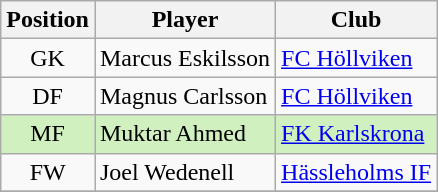<table class="wikitable" style="text-align:center;float:left;margin-right:1em;">
<tr>
<th>Position</th>
<th>Player</th>
<th>Club</th>
</tr>
<tr>
<td>GK</td>
<td align="left"> Marcus Eskilsson</td>
<td align="left"><a href='#'>FC Höllviken</a></td>
</tr>
<tr>
<td>DF</td>
<td align="left"> Magnus Carlsson</td>
<td align="left"><a href='#'>FC Höllviken</a></td>
</tr>
<tr bgcolor=#D0F0C0>
<td>MF</td>
<td align="left"> Muktar Ahmed</td>
<td align="left"><a href='#'>FK Karlskrona</a></td>
</tr>
<tr>
<td>FW</td>
<td align="left"> Joel Wedenell</td>
<td align="left"><a href='#'>Hässleholms IF</a></td>
</tr>
<tr>
</tr>
</table>
